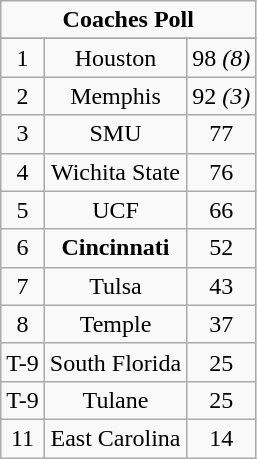<table class="wikitable">
<tr align="center">
<td align="center" Colspan="3"><strong>Coaches Poll</strong></td>
</tr>
<tr align="center">
</tr>
<tr align="center">
<td>1</td>
<td>Houston</td>
<td>98 <em>(8)</em></td>
</tr>
<tr align="center">
<td>2</td>
<td>Memphis</td>
<td>92 <em>(3)</em></td>
</tr>
<tr align="center">
<td>3</td>
<td>SMU</td>
<td>77</td>
</tr>
<tr align="center">
<td>4</td>
<td>Wichita State</td>
<td>76</td>
</tr>
<tr align="center">
<td>5</td>
<td>UCF</td>
<td>66</td>
</tr>
<tr align="center">
<td>6</td>
<td><strong>Cincinnati</strong></td>
<td>52</td>
</tr>
<tr align="center">
<td>7</td>
<td>Tulsa</td>
<td>43</td>
</tr>
<tr align="center">
<td>8</td>
<td>Temple</td>
<td>37</td>
</tr>
<tr align="center">
<td>T-9</td>
<td>South Florida</td>
<td>25</td>
</tr>
<tr align="center">
<td>T-9</td>
<td>Tulane</td>
<td>25</td>
</tr>
<tr align="center">
<td>11</td>
<td>East Carolina</td>
<td>14</td>
</tr>
</table>
